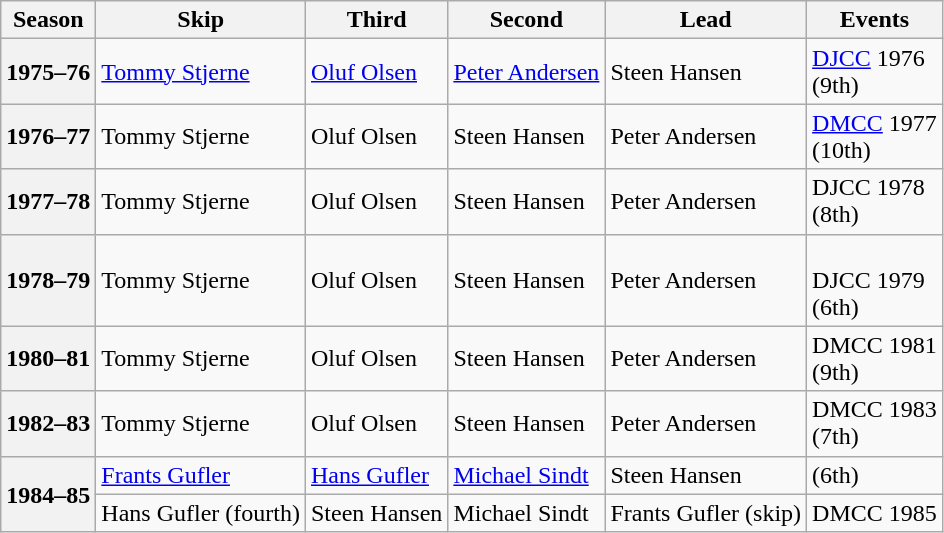<table class="wikitable">
<tr>
<th scope="col">Season</th>
<th scope="col">Skip</th>
<th scope="col">Third</th>
<th scope="col">Second</th>
<th scope="col">Lead</th>
<th scope="col">Events</th>
</tr>
<tr>
<th scope="row">1975–76</th>
<td><a href='#'>Tommy Stjerne</a></td>
<td><a href='#'>Oluf Olsen</a></td>
<td><a href='#'>Peter Andersen</a></td>
<td>Steen Hansen</td>
<td><a href='#'>DJCC</a> 1976 <br> (9th)</td>
</tr>
<tr>
<th scope="row">1976–77</th>
<td>Tommy Stjerne</td>
<td>Oluf Olsen</td>
<td>Steen Hansen</td>
<td>Peter Andersen</td>
<td><a href='#'>DMCC</a> 1977 <br> (10th)</td>
</tr>
<tr>
<th scope="row">1977–78</th>
<td>Tommy Stjerne</td>
<td>Oluf Olsen</td>
<td>Steen Hansen</td>
<td>Peter Andersen</td>
<td>DJCC 1978 <br> (8th)</td>
</tr>
<tr>
<th scope="row">1978–79</th>
<td>Tommy Stjerne</td>
<td>Oluf Olsen</td>
<td>Steen Hansen</td>
<td>Peter Andersen</td>
<td> <br>DJCC 1979 <br> (6th)</td>
</tr>
<tr>
<th scope="row">1980–81</th>
<td>Tommy Stjerne</td>
<td>Oluf Olsen</td>
<td>Steen Hansen</td>
<td>Peter Andersen</td>
<td>DMCC 1981 <br> (9th)</td>
</tr>
<tr>
<th scope="row">1982–83</th>
<td>Tommy Stjerne</td>
<td>Oluf Olsen</td>
<td>Steen Hansen</td>
<td>Peter Andersen</td>
<td>DMCC 1983 <br> (7th)</td>
</tr>
<tr>
<th scope="row" rowspan=2>1984–85</th>
<td><a href='#'>Frants Gufler</a></td>
<td><a href='#'>Hans Gufler</a></td>
<td><a href='#'>Michael Sindt</a></td>
<td>Steen Hansen</td>
<td> (6th)</td>
</tr>
<tr>
<td>Hans Gufler (fourth)</td>
<td>Steen Hansen</td>
<td>Michael Sindt</td>
<td>Frants Gufler (skip)</td>
<td>DMCC 1985 <br> </td>
</tr>
</table>
